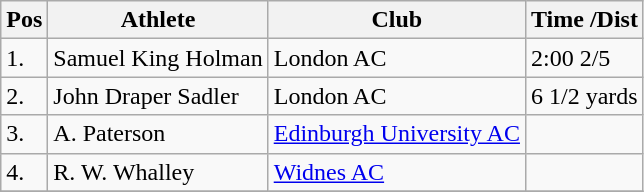<table class="wikitable">
<tr>
<th>Pos</th>
<th>Athlete</th>
<th>Club</th>
<th>Time /Dist</th>
</tr>
<tr>
<td>1.</td>
<td>Samuel King Holman</td>
<td>London AC</td>
<td>2:00 2/5</td>
</tr>
<tr>
<td>2.</td>
<td>John Draper Sadler</td>
<td>London AC</td>
<td>6 1/2 yards</td>
</tr>
<tr>
<td>3.</td>
<td>A. Paterson</td>
<td><a href='#'>Edinburgh University AC</a></td>
<td></td>
</tr>
<tr>
<td>4.</td>
<td>R. W. Whalley</td>
<td><a href='#'>Widnes AC</a></td>
<td></td>
</tr>
<tr>
</tr>
</table>
